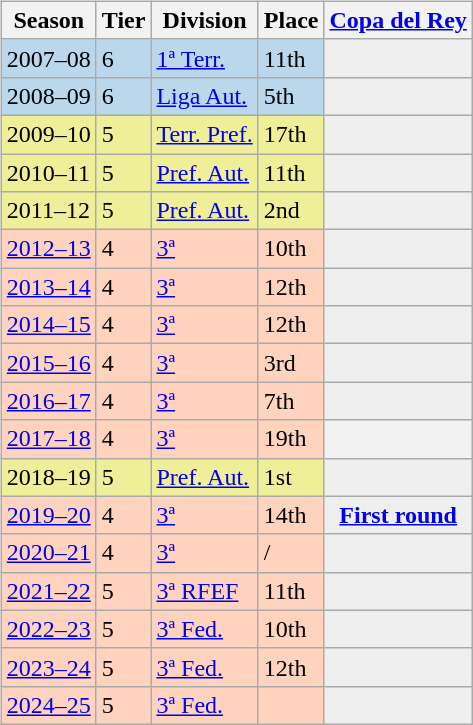<table>
<tr>
<td valign="top" width=0%><br><table class="wikitable">
<tr style="background:#f0f6fa;">
<th>Season</th>
<th>Tier</th>
<th>Division</th>
<th>Place</th>
<th><a href='#'>Copa del Rey</a></th>
</tr>
<tr>
<td style="background:#BBD7EC;">2007–08</td>
<td style="background:#BBD7EC;">6</td>
<td style="background:#BBD7EC;"><a href='#'>1ª Terr.</a></td>
<td style="background:#BBD7EC;">11th</td>
<th style="background:#efefef;"></th>
</tr>
<tr>
<td style="background:#BBD7EC;">2008–09</td>
<td style="background:#BBD7EC;">6</td>
<td style="background:#BBD7EC;"><a href='#'>Liga Aut.</a></td>
<td style="background:#BBD7EC;">5th</td>
<th style="background:#efefef;"></th>
</tr>
<tr>
<td style="background:#EFEF99;">2009–10</td>
<td style="background:#EFEF99;">5</td>
<td style="background:#EFEF99;"><a href='#'>Terr. Pref.</a></td>
<td style="background:#EFEF99;">17th</td>
<th style="background:#efefef;"></th>
</tr>
<tr>
<td style="background:#EFEF99;">2010–11</td>
<td style="background:#EFEF99;">5</td>
<td style="background:#EFEF99;"><a href='#'>Pref. Aut.</a></td>
<td style="background:#EFEF99;">11th</td>
<th style="background:#efefef;"></th>
</tr>
<tr>
<td style="background:#EFEF99;">2011–12</td>
<td style="background:#EFEF99;">5</td>
<td style="background:#EFEF99;"><a href='#'>Pref. Aut.</a></td>
<td style="background:#EFEF99;">2nd</td>
<th style="background:#efefef;"></th>
</tr>
<tr>
<td style="background:#FFD3BD;"><a href='#'>2012–13</a></td>
<td style="background:#FFD3BD;">4</td>
<td style="background:#FFD3BD;"><a href='#'>3ª</a></td>
<td style="background:#FFD3BD;">10th</td>
<th style="background:#efefef;"></th>
</tr>
<tr>
<td style="background:#FFD3BD;"><a href='#'>2013–14</a></td>
<td style="background:#FFD3BD;">4</td>
<td style="background:#FFD3BD;"><a href='#'>3ª</a></td>
<td style="background:#FFD3BD;">12th</td>
<th style="background:#efefef;"></th>
</tr>
<tr>
<td style="background:#FFD3BD;"><a href='#'>2014–15</a></td>
<td style="background:#FFD3BD;">4</td>
<td style="background:#FFD3BD;"><a href='#'>3ª</a></td>
<td style="background:#FFD3BD;">12th</td>
<th style="background:#efefef;"></th>
</tr>
<tr>
<td style="background:#FFD3BD;"><a href='#'>2015–16</a></td>
<td style="background:#FFD3BD;">4</td>
<td style="background:#FFD3BD;"><a href='#'>3ª</a></td>
<td style="background:#FFD3BD;">3rd</td>
<th style="background:#efefef;"></th>
</tr>
<tr>
<td style="background:#FFD3BD;"><a href='#'>2016–17</a></td>
<td style="background:#FFD3BD;">4</td>
<td style="background:#FFD3BD;"><a href='#'>3ª</a></td>
<td style="background:#FFD3BD;">7th</td>
<th style="background:#efefef;"></th>
</tr>
<tr>
<td style="background:#FFD3BD;"><a href='#'>2017–18</a></td>
<td style="background:#FFD3BD;">4</td>
<td style="background:#FFD3BD;"><a href='#'>3ª</a></td>
<td style="background:#FFD3BD;">19th</td>
<th {{N/A></th>
</tr>
<tr>
<td style="background:#EFEF99;">2018–19</td>
<td style="background:#EFEF99;">5</td>
<td style="background:#EFEF99;"><a href='#'>Pref. Aut.</a></td>
<td style="background:#EFEF99;">1st</td>
<th style="background:#efefef;"></th>
</tr>
<tr>
<td style="background:#FFD3BD;"><a href='#'>2019–20</a></td>
<td style="background:#FFD3BD;">4</td>
<td style="background:#FFD3BD;"><a href='#'>3ª</a></td>
<td style="background:#FFD3BD;">14th</td>
<th style="background:#efefef;"><a href='#'>First round</a></th>
</tr>
<tr>
<td style="background:#FFD3BD;"><a href='#'>2020–21</a></td>
<td style="background:#FFD3BD;">4</td>
<td style="background:#FFD3BD;"><a href='#'>3ª</a></td>
<td style="background:#FFD3BD;"> / </td>
<th style="background:#efefef;"></th>
</tr>
<tr>
<td style="background:#FFD3BD;"><a href='#'>2021–22</a></td>
<td style="background:#FFD3BD;">5</td>
<td style="background:#FFD3BD;"><a href='#'>3ª RFEF</a></td>
<td style="background:#FFD3BD;">11th</td>
<th style="background:#efefef;"></th>
</tr>
<tr>
<td style="background:#FFD3BD;"><a href='#'>2022–23</a></td>
<td style="background:#FFD3BD;">5</td>
<td style="background:#FFD3BD;"><a href='#'>3ª Fed.</a></td>
<td style="background:#FFD3BD;">10th</td>
<th style="background:#efefef;"></th>
</tr>
<tr>
<td style="background:#FFD3BD;"><a href='#'>2023–24</a></td>
<td style="background:#FFD3BD;">5</td>
<td style="background:#FFD3BD;"><a href='#'>3ª Fed.</a></td>
<td style="background:#FFD3BD;">12th</td>
<th style="background:#efefef;"></th>
</tr>
<tr>
<td style="background:#FFD3BD;"><a href='#'>2024–25</a></td>
<td style="background:#FFD3BD;">5</td>
<td style="background:#FFD3BD;"><a href='#'>3ª Fed.</a></td>
<td style="background:#FFD3BD;"></td>
<th style="background:#efefef;"></th>
</tr>
</table>
</td>
</tr>
</table>
